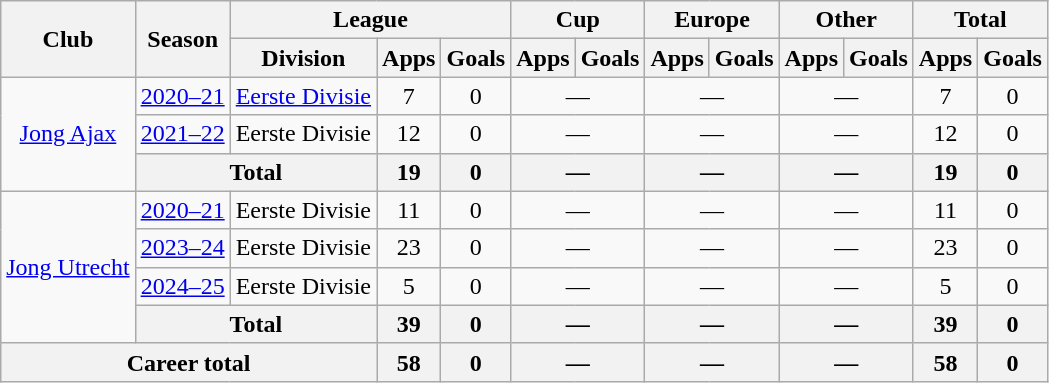<table class="wikitable" style="text-align:center">
<tr>
<th rowspan="2">Club</th>
<th rowspan="2">Season</th>
<th colspan="3">League</th>
<th colspan="2">Cup</th>
<th colspan="2">Europe</th>
<th colspan="2">Other</th>
<th colspan="2">Total</th>
</tr>
<tr>
<th>Division</th>
<th>Apps</th>
<th>Goals</th>
<th>Apps</th>
<th>Goals</th>
<th>Apps</th>
<th>Goals</th>
<th>Apps</th>
<th>Goals</th>
<th>Apps</th>
<th>Goals</th>
</tr>
<tr>
<td rowspan="3"><a href='#'>Jong Ajax</a></td>
<td><a href='#'>2020–21</a></td>
<td><a href='#'>Eerste Divisie</a></td>
<td>7</td>
<td>0</td>
<td colspan="2">—</td>
<td colspan="2">—</td>
<td colspan="2">—</td>
<td>7</td>
<td>0</td>
</tr>
<tr>
<td><a href='#'>2021–22</a></td>
<td>Eerste Divisie</td>
<td>12</td>
<td>0</td>
<td colspan="2">—</td>
<td colspan="2">—</td>
<td colspan="2">—</td>
<td>12</td>
<td>0</td>
</tr>
<tr>
<th colspan="2">Total</th>
<th>19</th>
<th>0</th>
<th colspan="2">—</th>
<th colspan="2">—</th>
<th colspan="2">—</th>
<th>19</th>
<th>0</th>
</tr>
<tr>
<td rowspan="4"><a href='#'>Jong Utrecht</a></td>
<td><a href='#'>2020–21</a></td>
<td>Eerste Divisie</td>
<td>11</td>
<td>0</td>
<td colspan="2">—</td>
<td colspan="2">—</td>
<td colspan="2">—</td>
<td>11</td>
<td>0</td>
</tr>
<tr>
<td><a href='#'>2023–24</a></td>
<td>Eerste Divisie</td>
<td>23</td>
<td>0</td>
<td colspan="2">—</td>
<td colspan="2">—</td>
<td colspan="2">—</td>
<td>23</td>
<td>0</td>
</tr>
<tr>
<td><a href='#'>2024–25</a></td>
<td>Eerste Divisie</td>
<td>5</td>
<td>0</td>
<td colspan="2">—</td>
<td colspan="2">—</td>
<td colspan="2">—</td>
<td>5</td>
<td>0</td>
</tr>
<tr>
<th colspan="2">Total</th>
<th>39</th>
<th>0</th>
<th colspan="2">—</th>
<th colspan="2">—</th>
<th colspan="2">—</th>
<th>39</th>
<th>0</th>
</tr>
<tr>
<th colspan="3">Career total</th>
<th>58</th>
<th>0</th>
<th colspan="2">—</th>
<th colspan="2">—</th>
<th colspan="2">—</th>
<th>58</th>
<th>0</th>
</tr>
</table>
